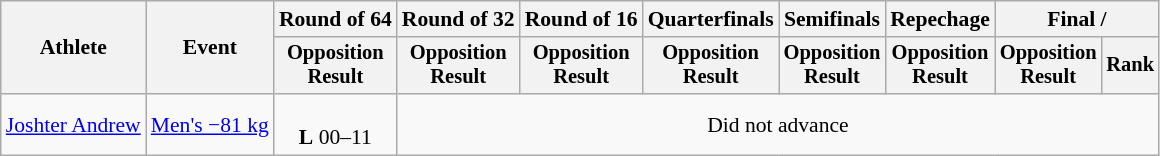<table class="wikitable" style="font-size:90%">
<tr>
<th rowspan="2">Athlete</th>
<th rowspan="2">Event</th>
<th>Round of 64</th>
<th>Round of 32</th>
<th>Round of 16</th>
<th>Quarterfinals</th>
<th>Semifinals</th>
<th>Repechage</th>
<th colspan=2>Final / </th>
</tr>
<tr style="font-size:95%">
<th>Opposition<br>Result</th>
<th>Opposition<br>Result</th>
<th>Opposition<br>Result</th>
<th>Opposition<br>Result</th>
<th>Opposition<br>Result</th>
<th>Opposition<br>Result</th>
<th>Opposition<br>Result</th>
<th>Rank</th>
</tr>
<tr align=center>
<td align=left><a href='#'>Joshter Andrew</a></td>
<td align=left><a href='#'>Men's −81 kg</a></td>
<td><br><strong>L</strong> 00–11</td>
<td colspan=7>Did not advance</td>
</tr>
</table>
